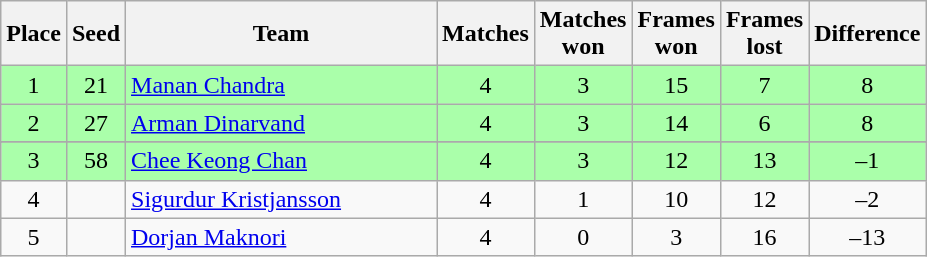<table class="wikitable" style="text-align: center;">
<tr>
<th width=20>Place</th>
<th width=20>Seed</th>
<th width=200>Team</th>
<th width=20>Matches</th>
<th width=20>Matches won</th>
<th width=20>Frames won</th>
<th width=20>Frames lost</th>
<th width=20>Difference</th>
</tr>
<tr style="background:#aaffaa;">
<td>1</td>
<td>21</td>
<td style="text-align:left;"> <a href='#'>Manan Chandra</a></td>
<td>4</td>
<td>3</td>
<td>15</td>
<td>7</td>
<td>8</td>
</tr>
<tr style="background:#aaffaa;">
<td>2</td>
<td>27</td>
<td style="text-align:left;"> <a href='#'>Arman Dinarvand</a></td>
<td>4</td>
<td>3</td>
<td>14</td>
<td>6</td>
<td>8</td>
</tr>
<tr>
</tr>
<tr style="background:#aaffaa;">
<td>3</td>
<td>58</td>
<td style="text-align:left;"> <a href='#'>Chee Keong Chan</a></td>
<td>4</td>
<td>3</td>
<td>12</td>
<td>13</td>
<td>–1</td>
</tr>
<tr>
<td>4</td>
<td></td>
<td style="text-align:left;"> <a href='#'>Sigurdur Kristjansson</a></td>
<td>4</td>
<td>1</td>
<td>10</td>
<td>12</td>
<td>–2</td>
</tr>
<tr>
<td>5</td>
<td></td>
<td style="text-align:left;"> <a href='#'>Dorjan Maknori</a></td>
<td>4</td>
<td>0</td>
<td>3</td>
<td>16</td>
<td>–13</td>
</tr>
</table>
